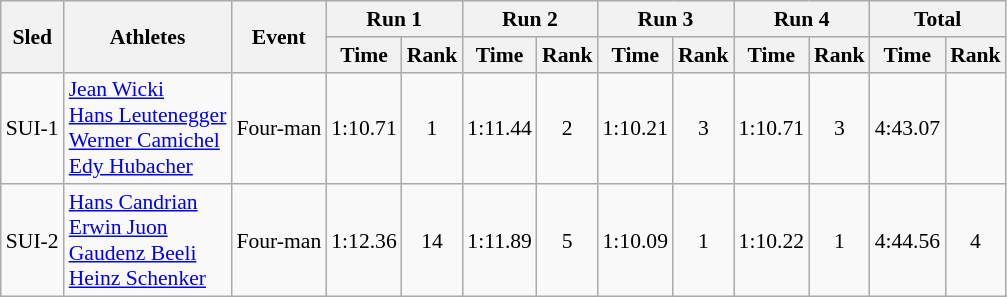<table class="wikitable"  border="1" style="font-size:90%">
<tr>
<th rowspan="2">Sled</th>
<th rowspan="2">Athletes</th>
<th rowspan="2">Event</th>
<th colspan="2">Run 1</th>
<th colspan="2">Run 2</th>
<th colspan="2">Run 3</th>
<th colspan="2">Run 4</th>
<th colspan="2">Total</th>
</tr>
<tr>
<th>Time</th>
<th>Rank</th>
<th>Time</th>
<th>Rank</th>
<th>Time</th>
<th>Rank</th>
<th>Time</th>
<th>Rank</th>
<th>Time</th>
<th>Rank</th>
</tr>
<tr>
<td align="center">SUI-1</td>
<td><a href='#'>Jean Wicki</a><br><a href='#'>Hans Leutenegger</a><br><a href='#'>Werner Camichel</a><br><a href='#'>Edy Hubacher</a></td>
<td>Four-man</td>
<td align="center">1:10.71</td>
<td align="center">1</td>
<td align="center">1:11.44</td>
<td align="center">2</td>
<td align="center">1:10.21</td>
<td align="center">3</td>
<td align="center">1:10.71</td>
<td align="center">3</td>
<td align="center">4:43.07</td>
<td align="center"></td>
</tr>
<tr>
<td align="center">SUI-2</td>
<td><a href='#'>Hans Candrian</a><br><a href='#'>Erwin Juon</a><br><a href='#'>Gaudenz Beeli</a><br><a href='#'>Heinz Schenker</a></td>
<td>Four-man</td>
<td align="center">1:12.36</td>
<td align="center">14</td>
<td align="center">1:11.89</td>
<td align="center">5</td>
<td align="center">1:10.09</td>
<td align="center">1</td>
<td align="center">1:10.22</td>
<td align="center">1</td>
<td align="center">4:44.56</td>
<td align="center">4</td>
</tr>
</table>
